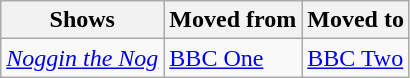<table class="wikitable">
<tr>
<th>Shows</th>
<th>Moved from</th>
<th>Moved to</th>
</tr>
<tr>
<td><em><a href='#'>Noggin the Nog</a></em></td>
<td><a href='#'>BBC One</a></td>
<td><a href='#'>BBC Two</a></td>
</tr>
</table>
